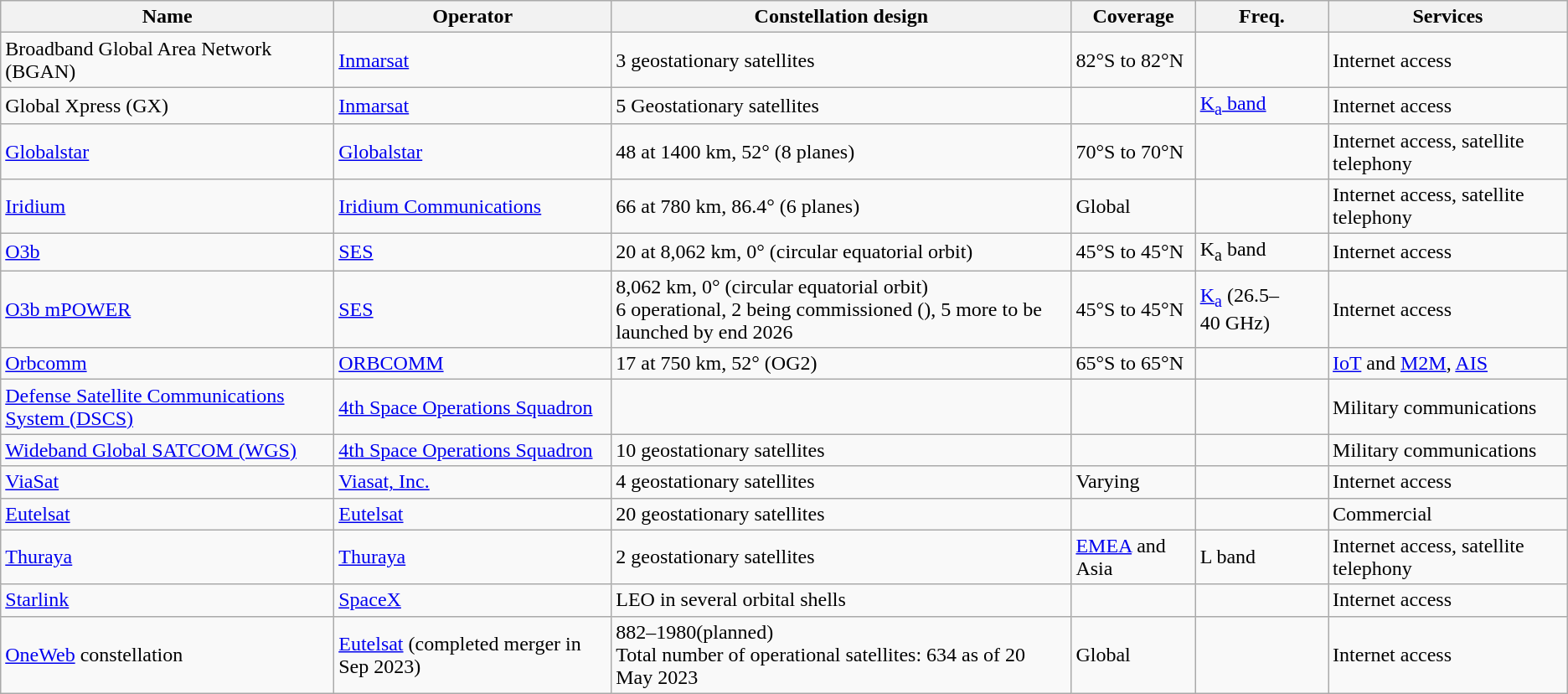<table class="sortable wikitable">
<tr>
<th>Name</th>
<th>Operator</th>
<th>Constellation design</th>
<th>Coverage</th>
<th>Freq.</th>
<th>Services</th>
</tr>
<tr>
<td Broadband Global Area Network>Broadband Global Area Network (BGAN)</td>
<td><a href='#'>Inmarsat</a></td>
<td>3 geostationary satellites</td>
<td>82°S to 82°N</td>
<td></td>
<td>Internet access</td>
</tr>
<tr>
<td>Global Xpress (GX)</td>
<td><a href='#'>Inmarsat</a></td>
<td>5 Geostationary satellites</td>
<td></td>
<td><a href='#'>K<sub>a</sub> band</a></td>
<td>Internet access</td>
</tr>
<tr>
<td><a href='#'>Globalstar</a></td>
<td><a href='#'>Globalstar</a></td>
<td>48 at 1400 km, 52° (8 planes)</td>
<td>70°S to 70°N</td>
<td></td>
<td>Internet access, satellite telephony</td>
</tr>
<tr>
<td><a href='#'>Iridium</a></td>
<td><a href='#'>Iridium Communications</a></td>
<td>66 at 780 km, 86.4° (6 planes)</td>
<td>Global</td>
<td></td>
<td>Internet access, satellite telephony</td>
</tr>
<tr>
<td><a href='#'>O3b</a></td>
<td><a href='#'>SES</a></td>
<td>20 at 8,062 km, 0° (circular equatorial orbit)</td>
<td>45°S to 45°N</td>
<td>K<sub>a</sub> band</td>
<td>Internet access</td>
</tr>
<tr>
<td><a href='#'>O3b mPOWER</a></td>
<td><a href='#'>SES</a></td>
<td>8,062 km, 0° (circular equatorial orbit)<br>6 operational, 2 being commissioned (), 5 more to be launched by end 2026</td>
<td>45°S to 45°N</td>
<td><a href='#'>K<sub>a</sub></a> (26.5–40 GHz)</td>
<td>Internet access</td>
</tr>
<tr>
<td><a href='#'>Orbcomm</a></td>
<td><a href='#'>ORBCOMM</a></td>
<td>17 at 750 km, 52° (OG2)</td>
<td>65°S to 65°N</td>
<td></td>
<td><a href='#'>IoT</a> and <a href='#'>M2M</a>, <a href='#'>AIS</a></td>
</tr>
<tr>
<td><a href='#'>Defense Satellite Communications System (DSCS)</a></td>
<td><a href='#'>4th Space Operations Squadron</a></td>
<td></td>
<td></td>
<td></td>
<td>Military communications</td>
</tr>
<tr>
<td><a href='#'>Wideband Global SATCOM (WGS)</a></td>
<td><a href='#'>4th Space Operations Squadron</a></td>
<td>10 geostationary satellites</td>
<td></td>
<td></td>
<td>Military communications</td>
</tr>
<tr>
<td><a href='#'>ViaSat</a></td>
<td><a href='#'>Viasat, Inc.</a></td>
<td>4 geostationary satellites</td>
<td>Varying</td>
<td></td>
<td>Internet access</td>
</tr>
<tr>
<td><a href='#'>Eutelsat</a></td>
<td><a href='#'>Eutelsat</a></td>
<td>20 geostationary satellites</td>
<td></td>
<td></td>
<td>Commercial</td>
</tr>
<tr>
<td><a href='#'>Thuraya</a></td>
<td><a href='#'>Thuraya</a></td>
<td>2 geostationary satellites</td>
<td><a href='#'>EMEA</a> and Asia</td>
<td>L band</td>
<td>Internet access, satellite telephony</td>
</tr>
<tr>
<td><a href='#'>Starlink</a></td>
<td><a href='#'>SpaceX</a></td>
<td>LEO in several orbital shells</td>
<td></td>
<td></td>
<td>Internet access</td>
</tr>
<tr>
<td><a href='#'>OneWeb</a> constellation</td>
<td><a href='#'>Eutelsat</a> (completed merger in Sep 2023)</td>
<td>882–1980(planned)<br>Total number of operational satellites: 634 as of 20 May 2023</td>
<td>Global</td>
<td></td>
<td>Internet access</td>
</tr>
</table>
